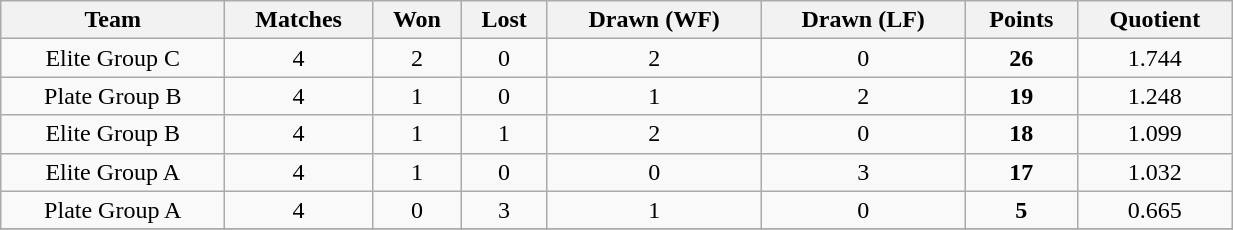<table class="wikitable sortable" style="text-align: center; width:65%">
<tr>
<th>Team</th>
<th>Matches</th>
<th>Won</th>
<th>Lost</th>
<th>Drawn (WF)</th>
<th>Drawn (LF)</th>
<th>Points</th>
<th>Quotient</th>
</tr>
<tr -bgcolor="#ccffcc">
<td>Elite Group C</td>
<td>4</td>
<td>2</td>
<td>0</td>
<td>2</td>
<td>0</td>
<td><strong>26</strong></td>
<td>1.744</td>
</tr>
<tr>
<td>Plate Group B</td>
<td>4</td>
<td>1</td>
<td>0</td>
<td>1</td>
<td>2</td>
<td><strong>19</strong></td>
<td>1.248</td>
</tr>
<tr>
<td>Elite Group B</td>
<td>4</td>
<td>1</td>
<td>1</td>
<td>2</td>
<td>0</td>
<td><strong>18</strong></td>
<td>1.099</td>
</tr>
<tr>
<td>Elite Group A</td>
<td>4</td>
<td>1</td>
<td>0</td>
<td>0</td>
<td>3</td>
<td><strong>17</strong></td>
<td>1.032</td>
</tr>
<tr>
<td>Plate Group A</td>
<td>4</td>
<td>0</td>
<td>3</td>
<td>1</td>
<td>0</td>
<td><strong>5</strong></td>
<td>0.665</td>
</tr>
<tr>
</tr>
</table>
